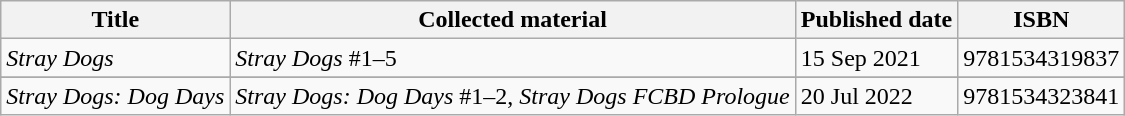<table class="wikitable">
<tr>
<th>Title</th>
<th>Collected material</th>
<th>Published date</th>
<th>ISBN</th>
</tr>
<tr>
<td><em>Stray Dogs</em></td>
<td><em>Stray Dogs</em> #1–5</td>
<td>15 Sep 2021</td>
<td>9781534319837</td>
</tr>
<tr>
</tr>
<tr>
<td><em>Stray Dogs: Dog Days</em></td>
<td><em>Stray Dogs: Dog Days</em> #1–2, <em>Stray Dogs FCBD Prologue</em></td>
<td>20 Jul 2022</td>
<td>9781534323841</td>
</tr>
</table>
